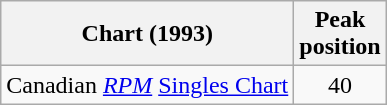<table class="wikitable">
<tr>
<th>Chart (1993)</th>
<th>Peak<br>position</th>
</tr>
<tr>
<td align="left">Canadian <em><a href='#'>RPM</a></em> <a href='#'>Singles Chart</a></td>
<td align="center">40</td>
</tr>
</table>
